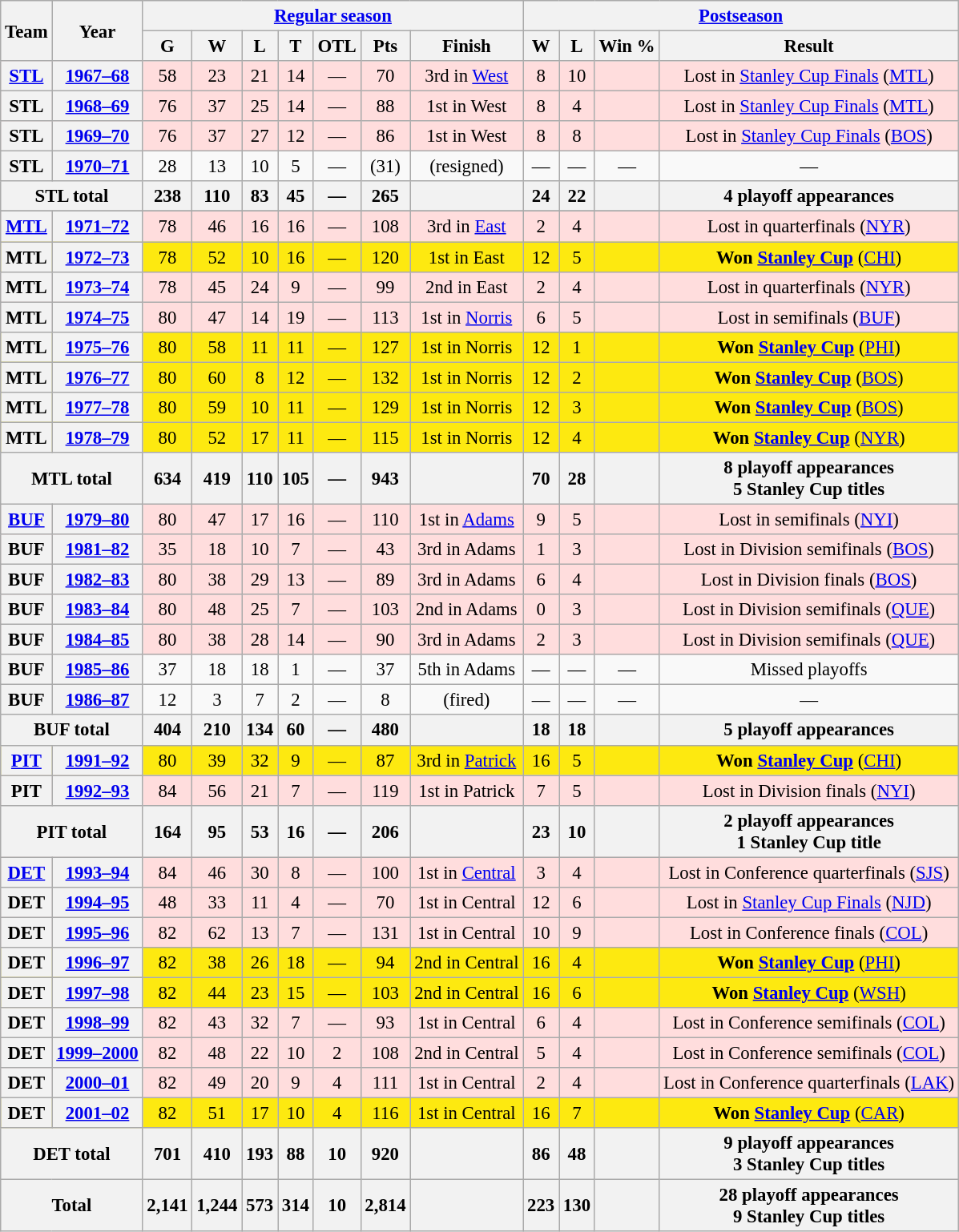<table class="wikitable" style="font-size: 95%; text-align:center;">
<tr>
<th rowspan="2">Team</th>
<th rowspan="2">Year</th>
<th colspan="7"><a href='#'>Regular season</a></th>
<th colspan="4"><a href='#'>Postseason</a></th>
</tr>
<tr>
<th>G</th>
<th>W</th>
<th>L</th>
<th>T</th>
<th>OTL</th>
<th>Pts</th>
<th>Finish</th>
<th>W</th>
<th>L</th>
<th>Win %</th>
<th>Result</th>
</tr>
<tr style="background:#fdd;">
<th><a href='#'>STL</a></th>
<th><a href='#'>1967–68</a></th>
<td>58</td>
<td>23</td>
<td>21</td>
<td>14</td>
<td>—</td>
<td>70</td>
<td>3rd in <a href='#'>West</a></td>
<td>8</td>
<td>10</td>
<td></td>
<td>Lost in <a href='#'>Stanley Cup Finals</a> (<a href='#'>MTL</a>)</td>
</tr>
<tr style="background:#fdd;">
<th>STL</th>
<th><a href='#'>1968–69</a></th>
<td>76</td>
<td>37</td>
<td>25</td>
<td>14</td>
<td>—</td>
<td>88</td>
<td>1st in West</td>
<td>8</td>
<td>4</td>
<td></td>
<td>Lost in <a href='#'>Stanley Cup Finals</a> (<a href='#'>MTL</a>)</td>
</tr>
<tr style="background:#fdd;">
<th>STL</th>
<th><a href='#'>1969–70</a></th>
<td>76</td>
<td>37</td>
<td>27</td>
<td>12</td>
<td>—</td>
<td>86</td>
<td>1st in West</td>
<td>8</td>
<td>8</td>
<td></td>
<td>Lost in <a href='#'>Stanley Cup Finals</a> (<a href='#'>BOS</a>)</td>
</tr>
<tr>
<th>STL</th>
<th><a href='#'>1970–71</a></th>
<td>28</td>
<td>13</td>
<td>10</td>
<td>5</td>
<td>—</td>
<td>(31)</td>
<td>(resigned)</td>
<td>—</td>
<td>—</td>
<td>—</td>
<td>—</td>
</tr>
<tr>
<th colspan="2">STL total</th>
<th>238</th>
<th>110</th>
<th>83</th>
<th>45</th>
<th>—</th>
<th>265</th>
<th></th>
<th>24</th>
<th>22</th>
<th></th>
<th>4 playoff appearances</th>
</tr>
<tr>
</tr>
<tr style="background:#fdd;">
<th><a href='#'>MTL</a></th>
<th><a href='#'>1971–72</a></th>
<td>78</td>
<td>46</td>
<td>16</td>
<td>16</td>
<td>—</td>
<td>108</td>
<td>3rd in <a href='#'>East</a></td>
<td>2</td>
<td>4</td>
<td></td>
<td>Lost in quarterfinals (<a href='#'>NYR</a>)</td>
</tr>
<tr style="background:#FDE910;">
<th>MTL</th>
<th><a href='#'>1972–73</a></th>
<td>78</td>
<td>52</td>
<td>10</td>
<td>16</td>
<td>—</td>
<td>120</td>
<td>1st in East</td>
<td>12</td>
<td>5</td>
<td></td>
<td><strong>Won <a href='#'>Stanley Cup</a></strong> (<a href='#'>CHI</a>)</td>
</tr>
<tr style="background:#fdd;">
<th>MTL</th>
<th><a href='#'>1973–74</a></th>
<td>78</td>
<td>45</td>
<td>24</td>
<td>9</td>
<td>—</td>
<td>99</td>
<td>2nd in East</td>
<td>2</td>
<td>4</td>
<td></td>
<td>Lost in quarterfinals (<a href='#'>NYR</a>)</td>
</tr>
<tr style="background:#fdd;">
<th>MTL</th>
<th><a href='#'>1974–75</a></th>
<td>80</td>
<td>47</td>
<td>14</td>
<td>19</td>
<td>—</td>
<td>113</td>
<td>1st in <a href='#'>Norris</a></td>
<td>6</td>
<td>5</td>
<td></td>
<td>Lost in semifinals (<a href='#'>BUF</a>)</td>
</tr>
<tr style="background:#FDE910;">
<th>MTL</th>
<th><a href='#'>1975–76</a></th>
<td>80</td>
<td>58</td>
<td>11</td>
<td>11</td>
<td>—</td>
<td>127</td>
<td>1st in Norris</td>
<td>12</td>
<td>1</td>
<td></td>
<td><strong>Won <a href='#'>Stanley Cup</a></strong> (<a href='#'>PHI</a>)</td>
</tr>
<tr style="background:#FDE910;">
<th>MTL</th>
<th><a href='#'>1976–77</a></th>
<td>80</td>
<td>60</td>
<td>8</td>
<td>12</td>
<td>—</td>
<td>132</td>
<td>1st in Norris</td>
<td>12</td>
<td>2</td>
<td></td>
<td><strong>Won <a href='#'>Stanley Cup</a></strong> (<a href='#'>BOS</a>)</td>
</tr>
<tr style="background:#FDE910;">
<th>MTL</th>
<th><a href='#'>1977–78</a></th>
<td>80</td>
<td>59</td>
<td>10</td>
<td>11</td>
<td>—</td>
<td>129</td>
<td>1st in Norris</td>
<td>12</td>
<td>3</td>
<td></td>
<td><strong>Won <a href='#'>Stanley Cup</a></strong> (<a href='#'>BOS</a>)</td>
</tr>
<tr style="background:#FDE910;">
<th>MTL</th>
<th><a href='#'>1978–79</a></th>
<td>80</td>
<td>52</td>
<td>17</td>
<td>11</td>
<td>—</td>
<td>115</td>
<td>1st in Norris</td>
<td>12</td>
<td>4</td>
<td></td>
<td><strong>Won <a href='#'>Stanley Cup</a></strong> (<a href='#'>NYR</a>)</td>
</tr>
<tr>
<th colspan="2">MTL total</th>
<th>634</th>
<th>419</th>
<th>110</th>
<th>105</th>
<th>—</th>
<th>943</th>
<th></th>
<th>70</th>
<th>28</th>
<th></th>
<th>8 playoff appearances<br>5 Stanley Cup titles</th>
</tr>
<tr style="background:#fdd;">
<th><a href='#'>BUF</a></th>
<th><a href='#'>1979–80</a></th>
<td>80</td>
<td>47</td>
<td>17</td>
<td>16</td>
<td>—</td>
<td>110</td>
<td>1st in <a href='#'>Adams</a></td>
<td>9</td>
<td>5</td>
<td></td>
<td>Lost in semifinals (<a href='#'>NYI</a>)</td>
</tr>
<tr style="background:#fdd;">
<th>BUF</th>
<th><a href='#'>1981–82</a></th>
<td>35</td>
<td>18</td>
<td>10</td>
<td>7</td>
<td>—</td>
<td>43</td>
<td>3rd in Adams</td>
<td>1</td>
<td>3</td>
<td></td>
<td>Lost in Division semifinals (<a href='#'>BOS</a>)</td>
</tr>
<tr style="background:#fdd;">
<th>BUF</th>
<th><a href='#'>1982–83</a></th>
<td>80</td>
<td>38</td>
<td>29</td>
<td>13</td>
<td>—</td>
<td>89</td>
<td>3rd in Adams</td>
<td>6</td>
<td>4</td>
<td></td>
<td>Lost in Division finals (<a href='#'>BOS</a>)</td>
</tr>
<tr style="background:#fdd;">
<th>BUF</th>
<th><a href='#'>1983–84</a></th>
<td>80</td>
<td>48</td>
<td>25</td>
<td>7</td>
<td>—</td>
<td>103</td>
<td>2nd in Adams</td>
<td>0</td>
<td>3</td>
<td></td>
<td>Lost in Division semifinals (<a href='#'>QUE</a>)</td>
</tr>
<tr style="background:#fdd;">
<th>BUF</th>
<th><a href='#'>1984–85</a></th>
<td>80</td>
<td>38</td>
<td>28</td>
<td>14</td>
<td>—</td>
<td>90</td>
<td>3rd in Adams</td>
<td>2</td>
<td>3</td>
<td></td>
<td>Lost in Division semifinals (<a href='#'>QUE</a>)</td>
</tr>
<tr>
<th>BUF</th>
<th><a href='#'>1985–86</a></th>
<td>37</td>
<td>18</td>
<td>18</td>
<td>1</td>
<td>—</td>
<td>37</td>
<td>5th in Adams</td>
<td>—</td>
<td>—</td>
<td>—</td>
<td>Missed playoffs</td>
</tr>
<tr>
<th>BUF</th>
<th><a href='#'>1986–87</a></th>
<td>12</td>
<td>3</td>
<td>7</td>
<td>2</td>
<td>—</td>
<td>8</td>
<td>(fired)</td>
<td>—</td>
<td>—</td>
<td>—</td>
<td>—</td>
</tr>
<tr>
<th colspan="2">BUF total</th>
<th>404</th>
<th>210</th>
<th>134</th>
<th>60</th>
<th>—</th>
<th>480</th>
<th></th>
<th>18</th>
<th>18</th>
<th></th>
<th>5 playoff appearances</th>
</tr>
<tr style="background:#FDE910;">
<th><a href='#'>PIT</a></th>
<th><a href='#'>1991–92</a></th>
<td>80</td>
<td>39</td>
<td>32</td>
<td>9</td>
<td>—</td>
<td>87</td>
<td>3rd in <a href='#'>Patrick</a></td>
<td>16</td>
<td>5</td>
<td></td>
<td><strong>Won <a href='#'>Stanley Cup</a></strong> (<a href='#'>CHI</a>)</td>
</tr>
<tr style="background:#fdd;">
<th>PIT</th>
<th><a href='#'>1992–93</a></th>
<td>84</td>
<td>56</td>
<td>21</td>
<td>7</td>
<td>—</td>
<td>119</td>
<td>1st in Patrick</td>
<td>7</td>
<td>5</td>
<td></td>
<td>Lost in Division finals (<a href='#'>NYI</a>)</td>
</tr>
<tr>
<th colspan="2">PIT total</th>
<th>164</th>
<th>95</th>
<th>53</th>
<th>16</th>
<th>—</th>
<th>206</th>
<th></th>
<th>23</th>
<th>10</th>
<th></th>
<th>2 playoff appearances<br>1 Stanley Cup title</th>
</tr>
<tr style="background:#fdd;">
<th><a href='#'>DET</a></th>
<th><a href='#'>1993–94</a></th>
<td>84</td>
<td>46</td>
<td>30</td>
<td>8</td>
<td>—</td>
<td>100</td>
<td>1st in <a href='#'>Central</a></td>
<td>3</td>
<td>4</td>
<td></td>
<td>Lost in Conference quarterfinals (<a href='#'>SJS</a>)</td>
</tr>
<tr style="background:#fdd;">
<th>DET</th>
<th><a href='#'>1994–95</a></th>
<td>48</td>
<td>33</td>
<td>11</td>
<td>4</td>
<td>—</td>
<td>70</td>
<td>1st in Central</td>
<td>12</td>
<td>6</td>
<td></td>
<td>Lost in <a href='#'>Stanley Cup Finals</a> (<a href='#'>NJD</a>)</td>
</tr>
<tr style="background:#fdd;">
<th>DET</th>
<th><a href='#'>1995–96</a></th>
<td>82</td>
<td>62</td>
<td>13</td>
<td>7</td>
<td>—</td>
<td>131</td>
<td>1st in Central</td>
<td>10</td>
<td>9</td>
<td></td>
<td>Lost in Conference finals (<a href='#'>COL</a>)</td>
</tr>
<tr style="background:#FDE910;">
<th>DET</th>
<th><a href='#'>1996–97</a></th>
<td>82</td>
<td>38</td>
<td>26</td>
<td>18</td>
<td>—</td>
<td>94</td>
<td>2nd in Central</td>
<td>16</td>
<td>4</td>
<td></td>
<td><strong>Won <a href='#'>Stanley Cup</a></strong> (<a href='#'>PHI</a>)</td>
</tr>
<tr style="background:#FDE910;">
<th>DET</th>
<th><a href='#'>1997–98</a></th>
<td>82</td>
<td>44</td>
<td>23</td>
<td>15</td>
<td>—</td>
<td>103</td>
<td>2nd in Central</td>
<td>16</td>
<td>6</td>
<td></td>
<td><strong>Won <a href='#'>Stanley Cup</a></strong> (<a href='#'>WSH</a>)</td>
</tr>
<tr style="background:#fdd;">
<th>DET</th>
<th><a href='#'>1998–99</a></th>
<td>82</td>
<td>43</td>
<td>32</td>
<td>7</td>
<td>—</td>
<td>93</td>
<td>1st in Central</td>
<td>6</td>
<td>4</td>
<td></td>
<td>Lost in Conference semifinals (<a href='#'>COL</a>)</td>
</tr>
<tr style="background:#fdd;">
<th>DET</th>
<th><a href='#'>1999–2000</a></th>
<td>82</td>
<td>48</td>
<td>22</td>
<td>10</td>
<td>2</td>
<td>108</td>
<td>2nd in Central</td>
<td>5</td>
<td>4</td>
<td></td>
<td>Lost in Conference semifinals (<a href='#'>COL</a>)</td>
</tr>
<tr style="background:#fdd;">
<th>DET</th>
<th><a href='#'>2000–01</a></th>
<td>82</td>
<td>49</td>
<td>20</td>
<td>9</td>
<td>4</td>
<td>111</td>
<td>1st in Central</td>
<td>2</td>
<td>4</td>
<td></td>
<td>Lost in Conference quarterfinals (<a href='#'>LAK</a>)</td>
</tr>
<tr style="background:#FDE910;">
<th>DET</th>
<th><a href='#'>2001–02</a></th>
<td>82</td>
<td>51</td>
<td>17</td>
<td>10</td>
<td>4</td>
<td>116</td>
<td>1st in Central</td>
<td>16</td>
<td>7</td>
<td></td>
<td><strong>Won <a href='#'>Stanley Cup</a></strong> (<a href='#'>CAR</a>)</td>
</tr>
<tr>
<th colspan="2">DET total</th>
<th>701</th>
<th>410</th>
<th>193</th>
<th>88</th>
<th>10</th>
<th>920</th>
<th></th>
<th>86</th>
<th>48</th>
<th></th>
<th>9 playoff appearances<br>3 Stanley Cup titles</th>
</tr>
<tr>
<th colspan="2">Total</th>
<th>2,141</th>
<th>1,244</th>
<th>573</th>
<th>314</th>
<th>10</th>
<th>2,814</th>
<th></th>
<th>223</th>
<th>130</th>
<th></th>
<th>28 playoff appearances<br>9 Stanley Cup titles</th>
</tr>
</table>
